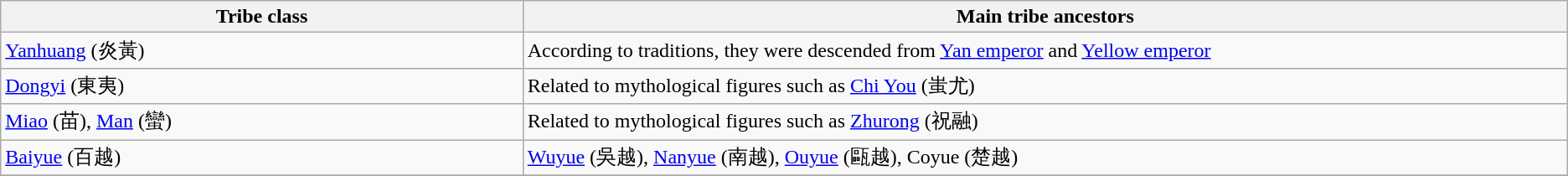<table class="wikitable sortable">
<tr>
<th width=20%>Tribe class</th>
<th width=40%>Main tribe ancestors</th>
</tr>
<tr>
<td><a href='#'>Yanhuang</a> (炎黃)</td>
<td>According to traditions, they were descended from <a href='#'>Yan emperor</a> and <a href='#'>Yellow emperor</a></td>
</tr>
<tr>
<td><a href='#'>Dongyi</a> (東夷)</td>
<td>Related to mythological figures such as <a href='#'>Chi You</a> (蚩尤)</td>
</tr>
<tr>
<td><a href='#'>Miao</a> (苗), <a href='#'>Man</a> (蠻)</td>
<td>Related to mythological figures such as <a href='#'>Zhurong</a> (祝融)<br></td>
</tr>
<tr>
<td><a href='#'>Baiyue</a> (百越)</td>
<td><a href='#'>Wuyue</a> (吳越), <a href='#'>Nanyue</a> (南越), <a href='#'>Ouyue</a> (甌越), Coyue (楚越)</td>
</tr>
<tr>
</tr>
</table>
